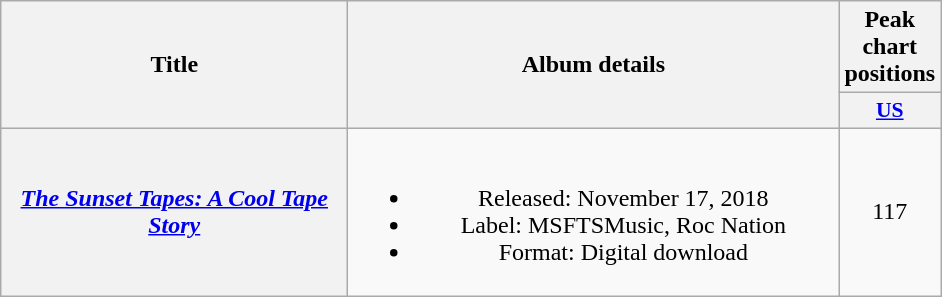<table class="wikitable plainrowheaders" style="text-align:center;">
<tr>
<th scope="col" rowspan="2" style="width:14em;">Title</th>
<th scope="col" rowspan="2" style="width:20em;">Album details</th>
<th scope="col" colspan="1">Peak chart positions</th>
</tr>
<tr>
<th scope="col" style="width:3em;font-size:90%;"><a href='#'>US</a><br></th>
</tr>
<tr>
<th scope="row"><em><a href='#'>The Sunset Tapes: A Cool Tape Story</a></em></th>
<td><br><ul><li>Released: November 17, 2018</li><li>Label: MSFTSMusic, Roc Nation</li><li>Format: Digital download</li></ul></td>
<td>117</td>
</tr>
</table>
